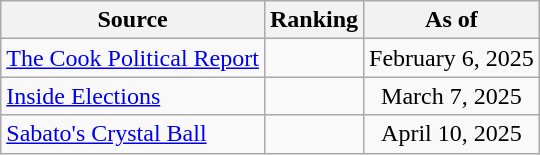<table class="wikitable" style="text-align:center">
<tr>
<th>Source</th>
<th>Ranking</th>
<th>As of</th>
</tr>
<tr>
<td align=left><a href='#'>The Cook Political Report</a></td>
<td></td>
<td>February 6, 2025</td>
</tr>
<tr>
<td align=left><a href='#'>Inside Elections</a></td>
<td></td>
<td>March 7, 2025</td>
</tr>
<tr>
<td align=left><a href='#'>Sabato's Crystal Ball</a></td>
<td></td>
<td>April 10, 2025</td>
</tr>
</table>
